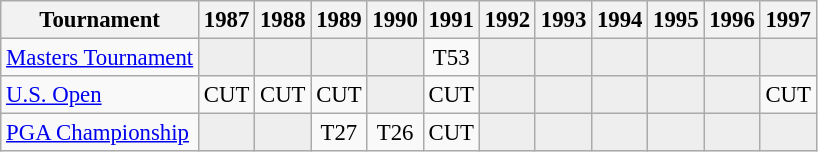<table class="wikitable" style="font-size:95%;text-align:center;">
<tr>
<th>Tournament</th>
<th>1987</th>
<th>1988</th>
<th>1989</th>
<th>1990</th>
<th>1991</th>
<th>1992</th>
<th>1993</th>
<th>1994</th>
<th>1995</th>
<th>1996</th>
<th>1997</th>
</tr>
<tr>
<td align=left><a href='#'>Masters Tournament</a></td>
<td style="background:#eeeeee;"></td>
<td style="background:#eeeeee;"></td>
<td style="background:#eeeeee;"></td>
<td style="background:#eeeeee;"></td>
<td>T53</td>
<td style="background:#eeeeee;"></td>
<td style="background:#eeeeee;"></td>
<td style="background:#eeeeee;"></td>
<td style="background:#eeeeee;"></td>
<td style="background:#eeeeee;"></td>
<td style="background:#eeeeee;"></td>
</tr>
<tr>
<td align=left><a href='#'>U.S. Open</a></td>
<td>CUT</td>
<td>CUT</td>
<td>CUT</td>
<td style="background:#eeeeee;"></td>
<td>CUT</td>
<td style="background:#eeeeee;"></td>
<td style="background:#eeeeee;"></td>
<td style="background:#eeeeee;"></td>
<td style="background:#eeeeee;"></td>
<td style="background:#eeeeee;"></td>
<td>CUT</td>
</tr>
<tr>
<td align=left><a href='#'>PGA Championship</a></td>
<td style="background:#eeeeee;"></td>
<td style="background:#eeeeee;"></td>
<td>T27</td>
<td>T26</td>
<td>CUT</td>
<td style="background:#eeeeee;"></td>
<td style="background:#eeeeee;"></td>
<td style="background:#eeeeee;"></td>
<td style="background:#eeeeee;"></td>
<td style="background:#eeeeee;"></td>
<td style="background:#eeeeee;"></td>
</tr>
</table>
